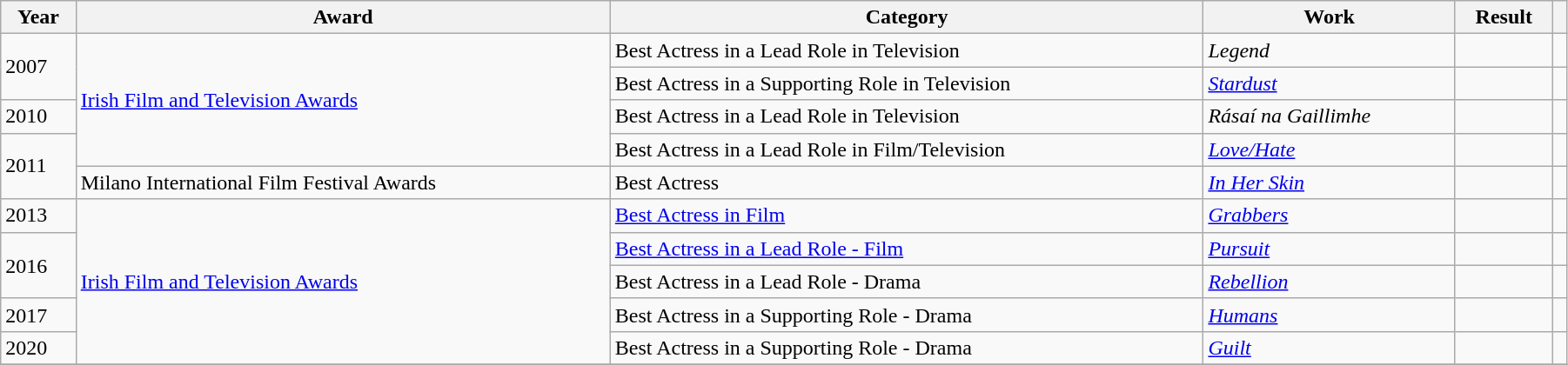<table class="wikitable sortable" width="95%">
<tr>
<th>Year</th>
<th>Award</th>
<th>Category</th>
<th>Work</th>
<th>Result</th>
<th class="unsortable"></th>
</tr>
<tr>
<td rowspan="2">2007</td>
<td rowspan="4"><a href='#'>Irish Film and Television Awards</a></td>
<td>Best Actress in a Lead Role in Television</td>
<td><em>Legend</em></td>
<td></td>
<td></td>
</tr>
<tr>
<td>Best Actress in a Supporting Role in Television</td>
<td><em><a href='#'>Stardust</a></em></td>
<td></td>
<td></td>
</tr>
<tr>
<td>2010</td>
<td>Best Actress in a Lead Role in Television</td>
<td><em>Rásaí na Gaillimhe</em></td>
<td></td>
<td></td>
</tr>
<tr>
<td rowspan="2">2011</td>
<td>Best Actress in a Lead Role in Film/Television</td>
<td><em><a href='#'>Love/Hate</a></em></td>
<td></td>
<td></td>
</tr>
<tr>
<td>Milano International Film Festival Awards</td>
<td>Best Actress</td>
<td><em><a href='#'>In Her Skin</a></em></td>
<td></td>
<td></td>
</tr>
<tr>
<td>2013</td>
<td rowspan="5"><a href='#'>Irish Film and Television Awards</a></td>
<td><a href='#'>Best Actress in Film</a></td>
<td><em><a href='#'>Grabbers</a></em></td>
<td></td>
</tr>
<tr>
<td rowspan="2">2016</td>
<td><a href='#'>Best Actress in a Lead Role - Film</a></td>
<td><em><a href='#'>Pursuit</a></em></td>
<td></td>
<td></td>
</tr>
<tr>
<td>Best Actress in a Lead Role - Drama</td>
<td><em><a href='#'>Rebellion</a></em></td>
<td></td>
<td></td>
</tr>
<tr>
<td>2017</td>
<td>Best Actress in a Supporting Role - Drama</td>
<td><em><a href='#'>Humans</a></em></td>
<td></td>
<td></td>
</tr>
<tr>
<td>2020</td>
<td>Best Actress in a Supporting Role - Drama</td>
<td><em><a href='#'>Guilt</a></em></td>
<td></td>
<td></td>
</tr>
<tr>
</tr>
</table>
